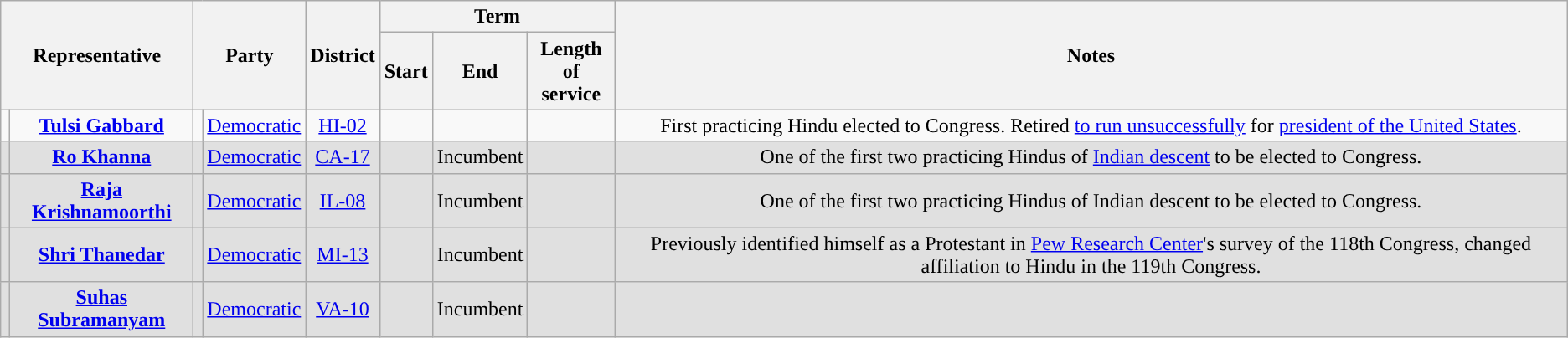<table class="wikitable sortable" style="text-align:center">
<tr>
<th rowspan=2 colspan=2>Representative</th>
<th rowspan=2 colspan=2>Party</th>
<th rowspan=2>District</th>
<th colspan=3>Term</th>
<th rowspan=2>Notes</th>
</tr>
<tr>
<th>Start</th>
<th>End</th>
<th>Length of<br>service</th>
</tr>
<tr>
<td data-sort-value="Gabbard, Tulsi"></td>
<td><strong><a href='#'>Tulsi Gabbard</a></strong></td>
<td style="background-color:"></td>
<td><a href='#'>Democratic</a></td>
<td><a href='#'>HI-02</a></td>
<td></td>
<td></td>
<td></td>
<td>First practicing Hindu elected to Congress. Retired <a href='#'>to run unsuccessfully</a> for <a href='#'>president of the United States</a>.</td>
</tr>
<tr style="background:#e0e0e0">
<td data-sort-value="Khanna, Ro"></td>
<td><strong><a href='#'>Ro Khanna</a></strong></td>
<td style="background-color:"></td>
<td><a href='#'>Democratic</a></td>
<td><a href='#'>CA-17</a></td>
<td></td>
<td>Incumbent</td>
<td></td>
<td>One of the first two practicing Hindus of <a href='#'>Indian descent</a> to be elected to Congress.</td>
</tr>
<tr style="background:#e0e0e0">
<td data-sort-value="Krishnamoorthi, Raja"></td>
<td><strong><a href='#'>Raja Krishnamoorthi</a></strong></td>
<td style="background-color:"></td>
<td><a href='#'>Democratic</a></td>
<td><a href='#'>IL-08</a></td>
<td></td>
<td>Incumbent</td>
<td></td>
<td>One of the first two practicing Hindus of Indian descent to be elected to Congress.</td>
</tr>
<tr style="background:#e0e0e0">
<td data-sort-value="Thanedar, Shri"></td>
<td><strong><a href='#'>Shri Thanedar</a></strong></td>
<td style="background-color:"></td>
<td><a href='#'>Democratic</a></td>
<td><a href='#'>MI-13</a></td>
<td></td>
<td>Incumbent</td>
<td></td>
<td>Previously identified himself as a Protestant in <a href='#'>Pew Research Center</a>'s survey of the 118th Congress, changed affiliation to Hindu in the 119th Congress.</td>
</tr>
<tr style="background:#e0e0e0">
<td data-sort-value="Subramanyam, Suhas"></td>
<td><strong><a href='#'>Suhas Subramanyam</a></strong></td>
<td style="background-color:"></td>
<td><a href='#'>Democratic</a></td>
<td><a href='#'>VA-10</a></td>
<td></td>
<td>Incumbent</td>
<td></td>
<td></td>
</tr>
</table>
